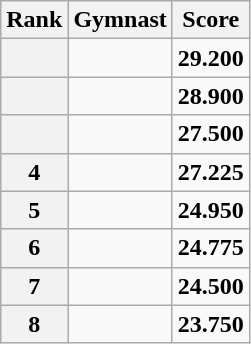<table class="wikitable sortable">
<tr>
<th scope="col">Rank</th>
<th scope="col">Gymnast</th>
<th scope="col">Score</th>
</tr>
<tr>
<th scope="row"></th>
<td></td>
<td><strong>29.200</strong></td>
</tr>
<tr>
<th scope="row"></th>
<td></td>
<td><strong>28.900</strong></td>
</tr>
<tr>
<th scope="row"></th>
<td></td>
<td><strong>27.500</strong></td>
</tr>
<tr>
<th scope="row">4</th>
<td></td>
<td><strong>27.225</strong></td>
</tr>
<tr>
<th scope="row">5</th>
<td></td>
<td><strong>24.950</strong></td>
</tr>
<tr>
<th scope="row">6</th>
<td></td>
<td><strong>24.775</strong></td>
</tr>
<tr>
<th scope="row">7</th>
<td></td>
<td><strong>24.500</strong></td>
</tr>
<tr>
<th scope="row">8</th>
<td></td>
<td><strong>23.750</strong></td>
</tr>
</table>
